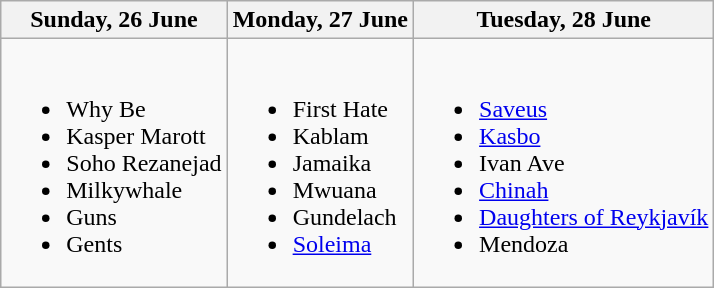<table class="wikitable">
<tr>
<th>Sunday, 26 June</th>
<th>Monday, 27 June</th>
<th>Tuesday, 28 June</th>
</tr>
<tr valign="top">
<td><br><ul><li>Why Be</li><li>Kasper Marott</li><li>Soho Rezanejad</li><li>Milkywhale</li><li>Guns</li><li>Gents</li></ul></td>
<td><br><ul><li>First Hate</li><li>Kablam</li><li>Jamaika</li><li>Mwuana</li><li>Gundelach</li><li><a href='#'>Soleima</a></li></ul></td>
<td><br><ul><li><a href='#'>Saveus</a></li><li><a href='#'>Kasbo</a></li><li>Ivan Ave</li><li><a href='#'>Chinah</a></li><li><a href='#'>Daughters of Reykjavík</a></li><li>Mendoza</li></ul></td>
</tr>
</table>
